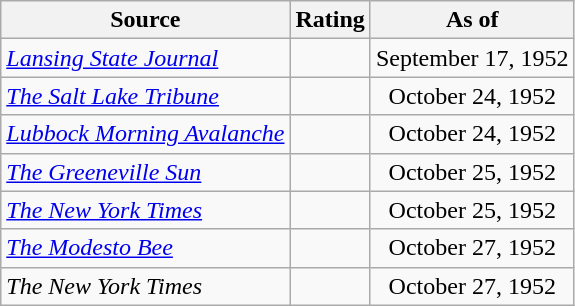<table class="wikitable nowrap" style="text-align:center">
<tr>
<th>Source</th>
<th>Rating</th>
<th>As of</th>
</tr>
<tr>
<td align="left"><em><a href='#'>Lansing State Journal</a></em></td>
<td></td>
<td>September 17, 1952</td>
</tr>
<tr>
<td align="left"><em><a href='#'>The Salt Lake Tribune</a></em></td>
<td></td>
<td>October 24, 1952</td>
</tr>
<tr>
<td align="left"><em><a href='#'>Lubbock Morning Avalanche</a></em></td>
<td></td>
<td>October 24, 1952</td>
</tr>
<tr>
<td align="left"><em><a href='#'>The Greeneville Sun</a></em></td>
<td></td>
<td>October 25, 1952</td>
</tr>
<tr>
<td align="left"><em><a href='#'>The New York Times</a></em></td>
<td></td>
<td>October 25, 1952</td>
</tr>
<tr>
<td align="left"><em><a href='#'>The Modesto Bee</a></em></td>
<td></td>
<td>October 27, 1952</td>
</tr>
<tr>
<td align="left"><em>The New York Times</em></td>
<td></td>
<td>October 27, 1952</td>
</tr>
</table>
